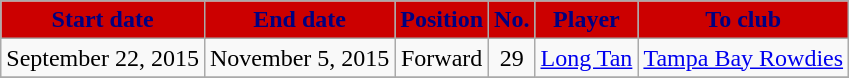<table class="wikitable sortable">
<tr>
<th style="background:#CC0000; color:#000080;"><strong>Start date</strong></th>
<th style="background:#CC0000; color:#000080;"><strong>End date</strong></th>
<th style="background:#CC0000; color:#000080;"><strong>Position</strong></th>
<th style="background:#CC0000; color:#000080;"><strong>No.</strong></th>
<th style="background:#CC0000; color:#000080;"><strong>Player</strong></th>
<th style="background:#CC0000; color:#000080;"><strong>To club</strong></th>
</tr>
<tr>
<td>September 22, 2015</td>
<td>November 5, 2015</td>
<td style="text-align:center;">Forward</td>
<td style="text-align:center;">29</td>
<td style="text-align:center;"> <a href='#'>Long Tan</a></td>
<td style="text-align:center;"> <a href='#'>Tampa Bay Rowdies</a></td>
</tr>
<tr>
</tr>
</table>
